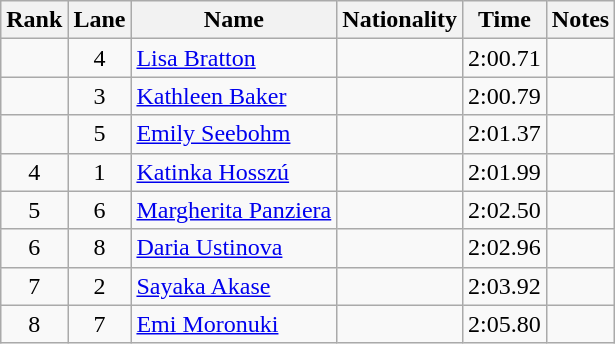<table class="wikitable sortable" style="text-align:center">
<tr>
<th>Rank</th>
<th>Lane</th>
<th>Name</th>
<th>Nationality</th>
<th>Time</th>
<th>Notes</th>
</tr>
<tr>
<td></td>
<td>4</td>
<td align=left><a href='#'>Lisa Bratton</a></td>
<td align=left></td>
<td>2:00.71</td>
<td></td>
</tr>
<tr>
<td></td>
<td>3</td>
<td align=left><a href='#'>Kathleen Baker</a></td>
<td align=left></td>
<td>2:00.79</td>
<td></td>
</tr>
<tr>
<td></td>
<td>5</td>
<td align=left><a href='#'>Emily Seebohm</a></td>
<td align=left></td>
<td>2:01.37</td>
<td></td>
</tr>
<tr>
<td>4</td>
<td>1</td>
<td align=left><a href='#'>Katinka Hosszú</a></td>
<td align=left></td>
<td>2:01.99</td>
<td></td>
</tr>
<tr>
<td>5</td>
<td>6</td>
<td align=left><a href='#'>Margherita Panziera</a></td>
<td align=left></td>
<td>2:02.50</td>
<td></td>
</tr>
<tr>
<td>6</td>
<td>8</td>
<td align=left><a href='#'>Daria Ustinova</a></td>
<td align=left></td>
<td>2:02.96</td>
<td></td>
</tr>
<tr>
<td>7</td>
<td>2</td>
<td align=left><a href='#'>Sayaka Akase</a></td>
<td align=left></td>
<td>2:03.92</td>
<td></td>
</tr>
<tr>
<td>8</td>
<td>7</td>
<td align=left><a href='#'>Emi Moronuki</a></td>
<td align=left></td>
<td>2:05.80</td>
<td></td>
</tr>
</table>
